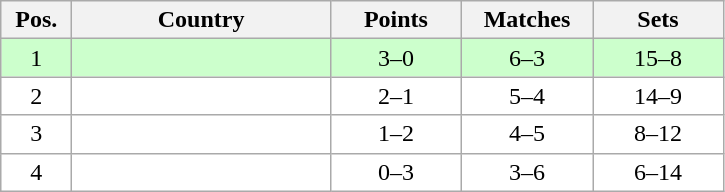<table class="wikitable" style="text-align:center;">
<tr>
<th width=40>Pos.</th>
<th width=165>Country</th>
<th width=80>Points</th>
<th width=80>Matches</th>
<th width=80>Sets</th>
</tr>
<tr style="background:#ccffcc">
<td>1</td>
<td style="text-align:left;"></td>
<td>3–0</td>
<td>6–3</td>
<td>15–8</td>
</tr>
<tr style="background:#ffffff;">
<td>2</td>
<td style="text-align:left;"></td>
<td>2–1</td>
<td>5–4</td>
<td>14–9</td>
</tr>
<tr style="background:#ffffff;">
<td>3</td>
<td style="text-align:left;"></td>
<td>1–2</td>
<td>4–5</td>
<td>8–12</td>
</tr>
<tr style="background:#ffffff;">
<td>4</td>
<td style="text-align:left;"></td>
<td>0–3</td>
<td>3–6</td>
<td>6–14</td>
</tr>
</table>
